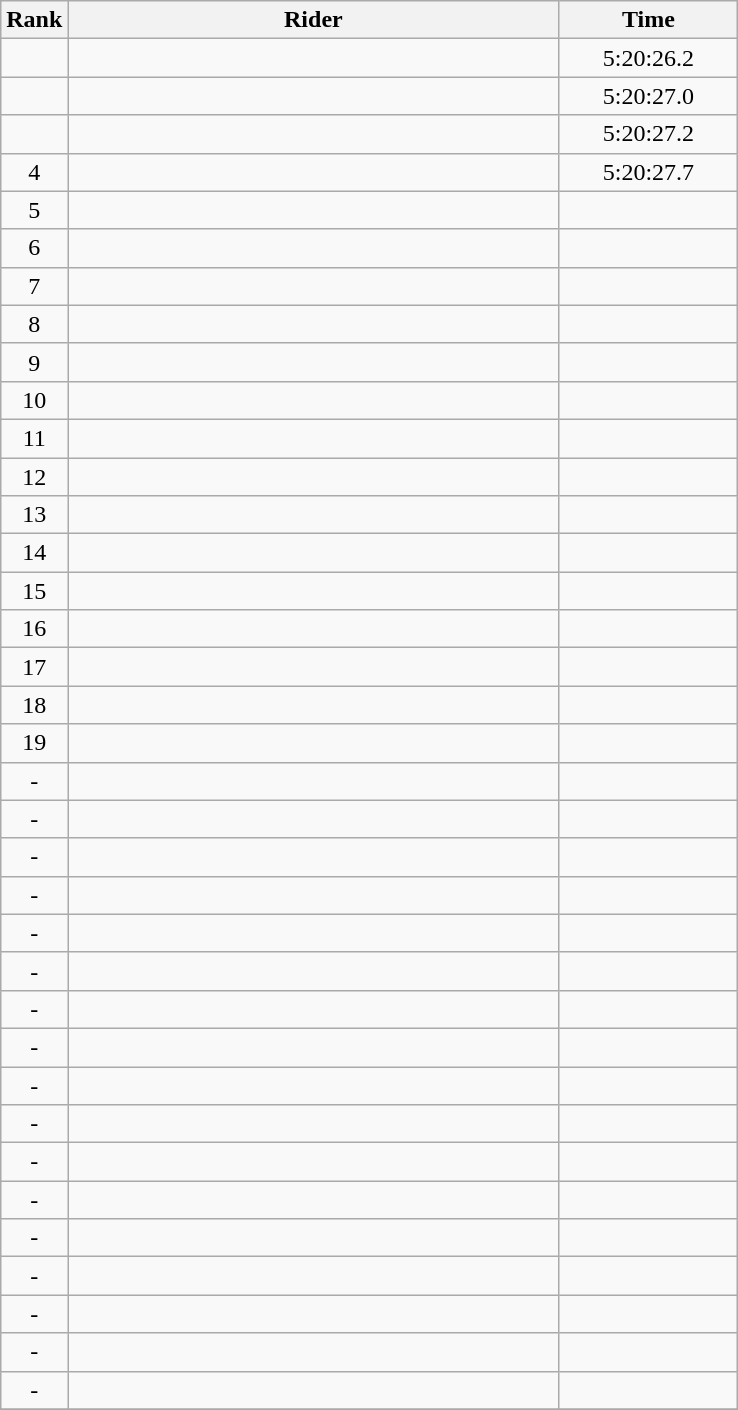<table class="wikitable" style="text-align:center;">
<tr>
<th>Rank</th>
<th style="width:20em;">Rider</th>
<th style="width:7em;">Time</th>
</tr>
<tr>
<td></td>
<td align=left></td>
<td>5:20:26.2</td>
</tr>
<tr>
<td></td>
<td align=left></td>
<td>5:20:27.0</td>
</tr>
<tr>
<td></td>
<td align=left></td>
<td>5:20:27.2</td>
</tr>
<tr>
<td>4</td>
<td align=left></td>
<td>5:20:27.7</td>
</tr>
<tr>
<td>5</td>
<td align=left></td>
<td></td>
</tr>
<tr>
<td>6</td>
<td align=left></td>
<td></td>
</tr>
<tr>
<td>7</td>
<td align=left></td>
<td></td>
</tr>
<tr>
<td>8</td>
<td align=left></td>
<td></td>
</tr>
<tr>
<td>9</td>
<td align=left></td>
<td></td>
</tr>
<tr>
<td>10</td>
<td align=left></td>
<td></td>
</tr>
<tr>
<td>11</td>
<td align=left></td>
<td></td>
</tr>
<tr>
<td>12</td>
<td align=left></td>
<td></td>
</tr>
<tr>
<td>13</td>
<td align=left></td>
<td></td>
</tr>
<tr>
<td>14</td>
<td align=left></td>
<td></td>
</tr>
<tr>
<td>15</td>
<td align=left></td>
<td></td>
</tr>
<tr>
<td>16</td>
<td align=left></td>
<td></td>
</tr>
<tr>
<td>17</td>
<td align=left></td>
<td></td>
</tr>
<tr>
<td>18</td>
<td align=left></td>
<td></td>
</tr>
<tr>
<td>19</td>
<td align=left></td>
<td></td>
</tr>
<tr>
<td>-</td>
<td align=left></td>
<td></td>
</tr>
<tr>
<td>-</td>
<td align=left></td>
<td></td>
</tr>
<tr>
<td>-</td>
<td align=left></td>
<td></td>
</tr>
<tr>
<td>-</td>
<td align=left></td>
<td></td>
</tr>
<tr>
<td>-</td>
<td align=left></td>
<td></td>
</tr>
<tr>
<td>-</td>
<td align=left></td>
<td></td>
</tr>
<tr>
<td>-</td>
<td align=left></td>
<td></td>
</tr>
<tr>
<td>-</td>
<td align=left></td>
<td></td>
</tr>
<tr>
<td>-</td>
<td align=left></td>
<td></td>
</tr>
<tr>
<td>-</td>
<td align=left></td>
<td></td>
</tr>
<tr>
<td>-</td>
<td align=left></td>
<td></td>
</tr>
<tr>
<td>-</td>
<td align=left></td>
<td></td>
</tr>
<tr>
<td>-</td>
<td align=left></td>
<td></td>
</tr>
<tr>
<td>-</td>
<td align=left></td>
<td></td>
</tr>
<tr>
<td>-</td>
<td align=left></td>
<td></td>
</tr>
<tr>
<td>-</td>
<td align=left></td>
<td></td>
</tr>
<tr>
<td>-</td>
<td align=left></td>
<td></td>
</tr>
<tr>
</tr>
</table>
